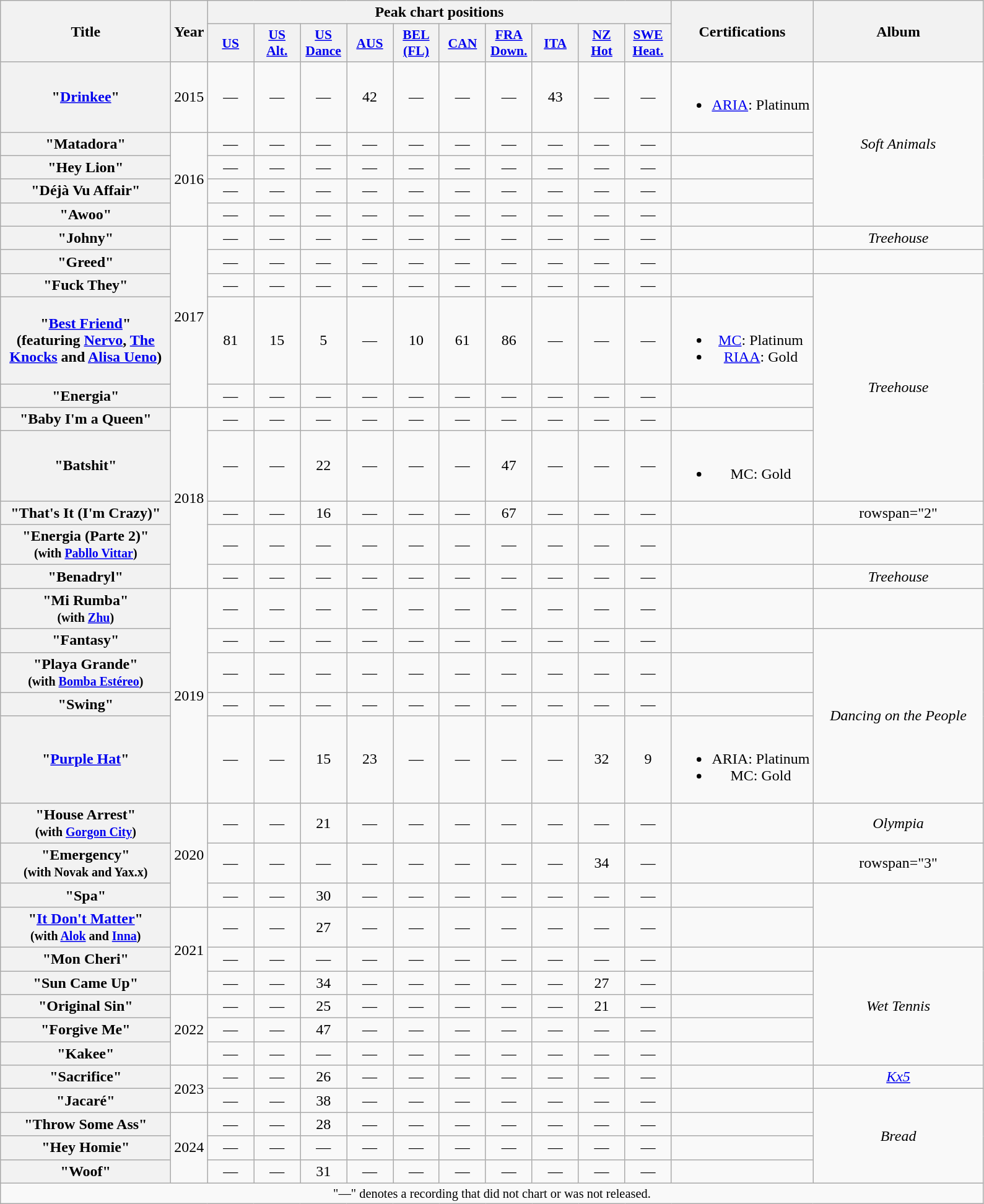<table class="wikitable plainrowheaders" style="text-align:center;">
<tr>
<th scope="col" rowspan="2" style="width:11em;">Title</th>
<th scope="col" rowspan="2" style="width:1em;">Year</th>
<th scope="col" colspan="10" style="width:2em;">Peak chart positions</th>
<th scope="col" rowspan="2">Certifications</th>
<th scope="col" rowspan="2" style="width:11em;">Album</th>
</tr>
<tr>
<th scope="col" style="width:3em;font-size:90%;"><a href='#'>US</a><br></th>
<th scope="col" style="width:3em;font-size:90%;"><a href='#'>US Alt.</a><br></th>
<th scope="col" style="width:3em;font-size:90%;"><a href='#'>US Dance</a><br></th>
<th scope="col" style="width:3em;font-size:90%;"><a href='#'>AUS</a><br></th>
<th scope="col" style="width:3em;font-size:90%;"><a href='#'>BEL (FL)</a><br></th>
<th scope="col" style="width:3em;font-size:90%;"><a href='#'>CAN</a><br></th>
<th scope="col" style="width:3em;font-size:90%;"><a href='#'>FRA<br>Down.</a><br></th>
<th scope="col" style="width:3em;font-size:90%;"><a href='#'>ITA</a><br></th>
<th scope="col" style="width:3em;font-size:90%;"><a href='#'>NZ<br>Hot</a><br></th>
<th scope="col" style="width:3em;font-size:90%;"><a href='#'>SWE<br>Heat.</a><br></th>
</tr>
<tr>
<th scope="row">"<a href='#'>Drinkee</a>"</th>
<td>2015</td>
<td>—</td>
<td>—</td>
<td>—</td>
<td>42</td>
<td>—</td>
<td>—</td>
<td>—</td>
<td>43</td>
<td>—</td>
<td>—</td>
<td><br><ul><li><a href='#'>ARIA</a>: Platinum</li></ul></td>
<td rowspan="5"><em>Soft Animals</em></td>
</tr>
<tr>
<th scope="row">"Matadora"</th>
<td rowspan="4">2016</td>
<td>—</td>
<td>—</td>
<td>—</td>
<td>—</td>
<td>—</td>
<td>—</td>
<td>—</td>
<td>—</td>
<td>—</td>
<td>—</td>
<td></td>
</tr>
<tr>
<th scope="row">"Hey Lion"</th>
<td>—</td>
<td>—</td>
<td>—</td>
<td>—</td>
<td>—</td>
<td>—</td>
<td>—</td>
<td>—</td>
<td>—</td>
<td>—</td>
<td></td>
</tr>
<tr>
<th scope="row">"Déjà Vu Affair"</th>
<td>—</td>
<td>—</td>
<td>—</td>
<td>—</td>
<td>—</td>
<td>—</td>
<td>—</td>
<td>—</td>
<td>—</td>
<td>—</td>
<td></td>
</tr>
<tr>
<th scope="row">"Awoo"<br></th>
<td>—</td>
<td>—</td>
<td>—</td>
<td>—</td>
<td>—</td>
<td>—</td>
<td>—</td>
<td>—</td>
<td>—</td>
<td>—</td>
<td></td>
</tr>
<tr>
<th scope="row">"Johny"</th>
<td rowspan="5">2017</td>
<td>—</td>
<td>—</td>
<td>—</td>
<td>—</td>
<td>—</td>
<td>—</td>
<td>—</td>
<td>—</td>
<td>—</td>
<td>—</td>
<td></td>
<td><em>Treehouse</em></td>
</tr>
<tr>
<th scope="row">"Greed"</th>
<td>—</td>
<td>—</td>
<td>—</td>
<td>—</td>
<td>—</td>
<td>—</td>
<td>—</td>
<td>—</td>
<td>—</td>
<td>—</td>
<td></td>
<td></td>
</tr>
<tr>
<th scope="row">"Fuck They"</th>
<td>—</td>
<td>—</td>
<td>—</td>
<td>—</td>
<td>—</td>
<td>—</td>
<td>—</td>
<td>—</td>
<td>—</td>
<td>—</td>
<td></td>
<td rowspan="5"><em>Treehouse</em></td>
</tr>
<tr>
<th scope="row">"<a href='#'>Best Friend</a>"<br><span>(featuring <a href='#'>Nervo</a>, <a href='#'>The Knocks</a> and <a href='#'>Alisa Ueno</a>)</span></th>
<td>81</td>
<td>15</td>
<td>5</td>
<td>—</td>
<td>10</td>
<td>61</td>
<td>86</td>
<td>—</td>
<td>—</td>
<td>—</td>
<td><br><ul><li><a href='#'>MC</a>: Platinum</li><li><a href='#'>RIAA</a>: Gold</li></ul></td>
</tr>
<tr>
<th scope="row">"Energia"</th>
<td>—</td>
<td>—</td>
<td>—</td>
<td>—</td>
<td>—</td>
<td>—</td>
<td>—</td>
<td>—</td>
<td>—</td>
<td>—</td>
<td></td>
</tr>
<tr>
<th scope="row">"Baby I'm a Queen"</th>
<td rowspan="5">2018</td>
<td>—</td>
<td>—</td>
<td>—</td>
<td>—</td>
<td>—</td>
<td>—</td>
<td>—</td>
<td>—</td>
<td>—</td>
<td>—</td>
<td></td>
</tr>
<tr>
<th scope="row">"Batshit"</th>
<td>—</td>
<td>—</td>
<td>22</td>
<td>—</td>
<td>—</td>
<td>—</td>
<td>47</td>
<td>—</td>
<td>—</td>
<td>—</td>
<td><br><ul><li>MC: Gold</li></ul></td>
</tr>
<tr>
<th scope="row">"That's It (I'm Crazy)"</th>
<td>—</td>
<td>—</td>
<td>16</td>
<td>—</td>
<td>—</td>
<td>—</td>
<td>67</td>
<td>—</td>
<td>—</td>
<td>—</td>
<td></td>
<td>rowspan="2" </td>
</tr>
<tr>
<th scope="row">"Energia (Parte 2)"<br><small>(with <a href='#'>Pabllo Vittar</a>)</small></th>
<td>—</td>
<td>—</td>
<td>—</td>
<td>—</td>
<td>—</td>
<td>—</td>
<td>—</td>
<td>—</td>
<td>—</td>
<td>—</td>
<td></td>
</tr>
<tr>
<th scope="row">"Benadryl"</th>
<td>—</td>
<td>—</td>
<td>—</td>
<td>—</td>
<td>—</td>
<td>—</td>
<td>—</td>
<td>—</td>
<td>—</td>
<td>—</td>
<td></td>
<td><em>Treehouse</em></td>
</tr>
<tr>
<th scope="row">"Mi Rumba" <br><small>(with <a href='#'>Zhu</a>)</small></th>
<td rowspan="5">2019</td>
<td>—</td>
<td>—</td>
<td>—</td>
<td>—</td>
<td>—</td>
<td>—</td>
<td>—</td>
<td>—</td>
<td>—</td>
<td>—</td>
<td></td>
<td></td>
</tr>
<tr>
<th scope="row">"Fantasy"</th>
<td>—</td>
<td>—</td>
<td>—</td>
<td>—</td>
<td>—</td>
<td>—</td>
<td>—</td>
<td>—</td>
<td>—</td>
<td>—</td>
<td></td>
<td rowspan="4"><em>Dancing on the People</em></td>
</tr>
<tr>
<th scope="row">"Playa Grande" <br><small>(with <a href='#'>Bomba Estéreo</a>)</small></th>
<td>—</td>
<td>—</td>
<td>—</td>
<td>—</td>
<td>—</td>
<td>—</td>
<td>—</td>
<td>—</td>
<td>—</td>
<td>—</td>
<td></td>
</tr>
<tr>
<th scope="row">"Swing"<br></th>
<td>—</td>
<td>—</td>
<td>—</td>
<td>—</td>
<td>—</td>
<td>—</td>
<td>—</td>
<td>—</td>
<td>—</td>
<td>—</td>
<td></td>
</tr>
<tr>
<th scope="row">"<a href='#'>Purple Hat</a>"</th>
<td>—</td>
<td>—</td>
<td>15</td>
<td>23</td>
<td>—</td>
<td>—</td>
<td>—</td>
<td>—</td>
<td>32</td>
<td>9</td>
<td><br><ul><li>ARIA: Platinum</li><li>MC: Gold</li></ul></td>
</tr>
<tr>
<th scope="row">"House Arrest" <br><small>(with <a href='#'>Gorgon City</a>)</small></th>
<td rowspan=3">2020</td>
<td>—</td>
<td>—</td>
<td>21</td>
<td>—</td>
<td>—</td>
<td>—</td>
<td>—</td>
<td>—</td>
<td>—</td>
<td>—</td>
<td></td>
<td><em>Olympia</em></td>
</tr>
<tr>
<th scope="row">"Emergency" <br><small>(with Novak and Yax.x)</small></th>
<td>—</td>
<td>—</td>
<td>—</td>
<td>—</td>
<td>—</td>
<td>—</td>
<td>—</td>
<td>—</td>
<td>34</td>
<td>—</td>
<td></td>
<td>rowspan="3" </td>
</tr>
<tr>
<th scope="row">"Spa" <br></th>
<td>—</td>
<td>—</td>
<td>30</td>
<td>—</td>
<td>—</td>
<td>—</td>
<td>—</td>
<td>—</td>
<td>—</td>
<td>—</td>
<td></td>
</tr>
<tr>
<th scope="row">"<a href='#'>It Don't Matter</a>" <br><small>(with <a href='#'>Alok</a> and <a href='#'>Inna</a>)</small></th>
<td rowspan="3">2021</td>
<td>—</td>
<td>—</td>
<td>27</td>
<td>—</td>
<td>—</td>
<td>—</td>
<td>—</td>
<td>—</td>
<td>—</td>
<td>—</td>
<td></td>
</tr>
<tr>
<th scope="row">"Mon Cheri" <br></th>
<td>—</td>
<td>—</td>
<td>—</td>
<td>—</td>
<td>—</td>
<td>—</td>
<td>—</td>
<td>—</td>
<td>—</td>
<td>—</td>
<td></td>
<td rowspan="5"><em>Wet Tennis</em></td>
</tr>
<tr>
<th scope="row">"Sun Came Up" <br></th>
<td>—</td>
<td>—</td>
<td>34</td>
<td>—</td>
<td>—</td>
<td>—</td>
<td>—</td>
<td>—</td>
<td>27</td>
<td>—</td>
<td></td>
</tr>
<tr>
<th scope="row">"Original Sin"</th>
<td rowspan="3">2022</td>
<td>—</td>
<td>—</td>
<td>25</td>
<td>—</td>
<td>—</td>
<td>—</td>
<td>—</td>
<td>—</td>
<td>21</td>
<td>—</td>
<td></td>
</tr>
<tr>
<th scope="row">"Forgive Me" <br></th>
<td>—</td>
<td>—</td>
<td>47</td>
<td>—</td>
<td>—</td>
<td>—</td>
<td>—</td>
<td>—</td>
<td>—</td>
<td>—</td>
<td></td>
</tr>
<tr>
<th scope="row">"Kakee"</th>
<td>—</td>
<td>—</td>
<td>—</td>
<td>—</td>
<td>—</td>
<td>—</td>
<td>—</td>
<td>—</td>
<td>—</td>
<td>—</td>
<td></td>
</tr>
<tr>
<th scope="row">"Sacrifice"<br></th>
<td rowspan="2">2023</td>
<td>—</td>
<td>—</td>
<td>26</td>
<td>—</td>
<td>—</td>
<td>—</td>
<td>—</td>
<td>—</td>
<td>—</td>
<td>—</td>
<td></td>
<td><em><a href='#'>Kx5</a></em></td>
</tr>
<tr>
<th scope="row">"Jacaré"</th>
<td>—</td>
<td>—</td>
<td>38</td>
<td>—</td>
<td>—</td>
<td>—</td>
<td>—</td>
<td>—</td>
<td>—</td>
<td>—</td>
<td></td>
<td rowspan="4"><em>Bread</em></td>
</tr>
<tr>
<th scope="row">"Throw Some Ass"</th>
<td rowspan="3">2024</td>
<td>—</td>
<td>—</td>
<td>28</td>
<td>—</td>
<td>—</td>
<td>—</td>
<td>—</td>
<td>—</td>
<td>—</td>
<td>—</td>
<td></td>
</tr>
<tr>
<th scope="row">"Hey Homie"</th>
<td>—</td>
<td>—</td>
<td>—</td>
<td>—</td>
<td>—</td>
<td>—</td>
<td>—</td>
<td>—</td>
<td>—</td>
<td>—</td>
<td></td>
</tr>
<tr>
<th scope="row">"Woof"<br></th>
<td>—</td>
<td>—</td>
<td>31</td>
<td>—</td>
<td>—</td>
<td>—</td>
<td>—</td>
<td>—</td>
<td>—</td>
<td>—</td>
<td></td>
</tr>
<tr>
<td colspan="14" style="font-size:85%">"—" denotes a recording that did not chart or was not released.</td>
</tr>
</table>
